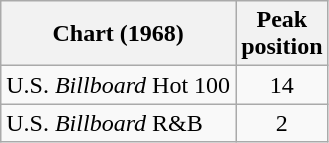<table class="wikitable sortable">
<tr>
<th align="left">Chart (1968)</th>
<th align="center">Peak<br>position</th>
</tr>
<tr>
<td align="left">U.S. <em>Billboard</em> Hot 100</td>
<td align="center">14</td>
</tr>
<tr>
<td align="left">U.S. <em>Billboard</em> R&B</td>
<td align="center">2</td>
</tr>
</table>
